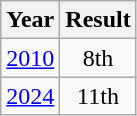<table class="wikitable" style="text-align:center">
<tr>
<th>Year</th>
<th>Result</th>
</tr>
<tr>
<td><a href='#'>2010</a></td>
<td>8th</td>
</tr>
<tr>
<td><a href='#'>2024</a></td>
<td>11th</td>
</tr>
</table>
